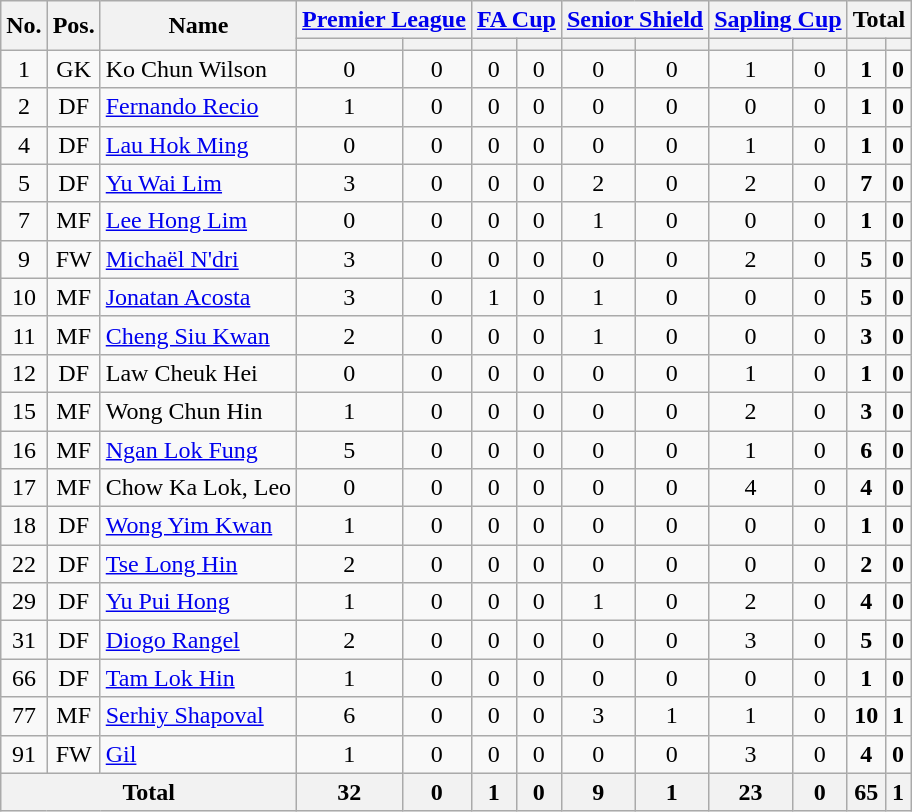<table class="wikitable sortable" style="text-align: center">
<tr>
<th rowspan="2">No.</th>
<th rowspan="2">Pos.</th>
<th rowspan="2">Name</th>
<th colspan="2"><a href='#'>Premier League</a></th>
<th colspan="2"><a href='#'>FA Cup</a></th>
<th colspan="2"><a href='#'>Senior Shield</a></th>
<th colspan="2"><a href='#'>Sapling Cup</a></th>
<th colspan="2"><strong>Total</strong></th>
</tr>
<tr>
<th></th>
<th></th>
<th></th>
<th></th>
<th></th>
<th></th>
<th></th>
<th></th>
<th></th>
<th></th>
</tr>
<tr>
<td>1</td>
<td>GK</td>
<td align=left> Ko Chun Wilson</td>
<td>0</td>
<td>0</td>
<td>0</td>
<td>0</td>
<td>0</td>
<td>0</td>
<td>1</td>
<td>0</td>
<td><strong>1</strong></td>
<td><strong>0</strong></td>
</tr>
<tr>
<td>2</td>
<td>DF</td>
<td align=left> <a href='#'>Fernando Recio</a></td>
<td>1</td>
<td>0</td>
<td>0</td>
<td>0</td>
<td>0</td>
<td>0</td>
<td>0</td>
<td>0</td>
<td><strong>1</strong></td>
<td><strong>0</strong></td>
</tr>
<tr>
<td>4</td>
<td>DF</td>
<td align=left> <a href='#'>Lau Hok Ming</a></td>
<td>0</td>
<td>0</td>
<td>0</td>
<td>0</td>
<td>0</td>
<td>0</td>
<td>1</td>
<td>0</td>
<td><strong>1</strong></td>
<td><strong>0</strong></td>
</tr>
<tr>
<td>5</td>
<td>DF</td>
<td align=left> <a href='#'>Yu Wai Lim</a></td>
<td>3</td>
<td>0</td>
<td>0</td>
<td>0</td>
<td>2</td>
<td>0</td>
<td>2</td>
<td>0</td>
<td><strong>7</strong></td>
<td><strong>0</strong></td>
</tr>
<tr>
<td>7</td>
<td>MF</td>
<td align=left> <a href='#'>Lee Hong Lim</a></td>
<td>0</td>
<td>0</td>
<td>0</td>
<td>0</td>
<td>1</td>
<td>0</td>
<td>0</td>
<td>0</td>
<td><strong>1</strong></td>
<td><strong>0</strong></td>
</tr>
<tr>
<td>9</td>
<td>FW</td>
<td align=left> <a href='#'>Michaël N'dri</a></td>
<td>3</td>
<td>0</td>
<td>0</td>
<td>0</td>
<td>0</td>
<td>0</td>
<td>2</td>
<td>0</td>
<td><strong>5</strong></td>
<td><strong>0</strong></td>
</tr>
<tr>
<td>10</td>
<td>MF</td>
<td align=left> <a href='#'>Jonatan Acosta</a></td>
<td>3</td>
<td>0</td>
<td>1</td>
<td>0</td>
<td>1</td>
<td>0</td>
<td>0</td>
<td>0</td>
<td><strong>5</strong></td>
<td><strong>0</strong></td>
</tr>
<tr>
<td>11</td>
<td>MF</td>
<td align=left> <a href='#'>Cheng Siu Kwan</a></td>
<td>2</td>
<td>0</td>
<td>0</td>
<td>0</td>
<td>1</td>
<td>0</td>
<td>0</td>
<td>0</td>
<td><strong>3</strong></td>
<td><strong>0</strong></td>
</tr>
<tr>
<td>12</td>
<td>DF</td>
<td align=left> Law Cheuk Hei</td>
<td>0</td>
<td>0</td>
<td>0</td>
<td>0</td>
<td>0</td>
<td>0</td>
<td>1</td>
<td>0</td>
<td><strong>1</strong></td>
<td><strong>0</strong></td>
</tr>
<tr>
<td>15</td>
<td>MF</td>
<td align=left> Wong Chun Hin</td>
<td>1</td>
<td>0</td>
<td>0</td>
<td>0</td>
<td>0</td>
<td>0</td>
<td>2</td>
<td>0</td>
<td><strong>3</strong></td>
<td><strong>0</strong></td>
</tr>
<tr>
<td>16</td>
<td>MF</td>
<td align=left> <a href='#'>Ngan Lok Fung</a></td>
<td>5</td>
<td>0</td>
<td>0</td>
<td>0</td>
<td>0</td>
<td>0</td>
<td>1</td>
<td>0</td>
<td><strong>6</strong></td>
<td><strong>0</strong></td>
</tr>
<tr>
<td>17</td>
<td>MF</td>
<td align=left> Chow Ka Lok, Leo</td>
<td>0</td>
<td>0</td>
<td>0</td>
<td>0</td>
<td>0</td>
<td>0</td>
<td>4</td>
<td>0</td>
<td><strong>4</strong></td>
<td><strong>0</strong></td>
</tr>
<tr>
<td>18</td>
<td>DF</td>
<td align=left> <a href='#'>Wong Yim Kwan</a></td>
<td>1</td>
<td>0</td>
<td>0</td>
<td>0</td>
<td>0</td>
<td>0</td>
<td>0</td>
<td>0</td>
<td><strong>1</strong></td>
<td><strong>0</strong></td>
</tr>
<tr>
<td>22</td>
<td>DF</td>
<td align=left> <a href='#'>Tse Long Hin</a></td>
<td>2</td>
<td>0</td>
<td>0</td>
<td>0</td>
<td>0</td>
<td>0</td>
<td>0</td>
<td>0</td>
<td><strong>2</strong></td>
<td><strong>0</strong></td>
</tr>
<tr>
<td>29</td>
<td>DF</td>
<td align=left> <a href='#'>Yu Pui Hong</a></td>
<td>1</td>
<td>0</td>
<td>0</td>
<td>0</td>
<td>1</td>
<td>0</td>
<td>2</td>
<td>0</td>
<td><strong>4</strong></td>
<td><strong>0</strong></td>
</tr>
<tr>
<td>31</td>
<td>DF</td>
<td align=left> <a href='#'>Diogo Rangel</a></td>
<td>2</td>
<td>0</td>
<td>0</td>
<td>0</td>
<td>0</td>
<td>0</td>
<td>3</td>
<td>0</td>
<td><strong>5</strong></td>
<td><strong>0</strong></td>
</tr>
<tr>
<td>66</td>
<td>DF</td>
<td align=left> <a href='#'>Tam Lok Hin</a></td>
<td>1</td>
<td>0</td>
<td>0</td>
<td>0</td>
<td>0</td>
<td>0</td>
<td>0</td>
<td>0</td>
<td><strong>1</strong></td>
<td><strong>0</strong></td>
</tr>
<tr>
<td>77</td>
<td>MF</td>
<td align=left> <a href='#'>Serhiy Shapoval</a></td>
<td>6</td>
<td>0</td>
<td>0</td>
<td>0</td>
<td>3</td>
<td>1</td>
<td>1</td>
<td>0</td>
<td><strong>10</strong></td>
<td><strong>1</strong></td>
</tr>
<tr>
<td>91</td>
<td>FW</td>
<td align=left> <a href='#'>Gil</a></td>
<td>1</td>
<td>0</td>
<td>0</td>
<td>0</td>
<td>0</td>
<td>0</td>
<td>3</td>
<td>0</td>
<td><strong>4</strong></td>
<td><strong>0</strong></td>
</tr>
<tr>
<th colspan="3">Total</th>
<th>32</th>
<th>0</th>
<th>1</th>
<th>0</th>
<th>9</th>
<th>1</th>
<th>23</th>
<th>0</th>
<th>65</th>
<th>1</th>
</tr>
</table>
